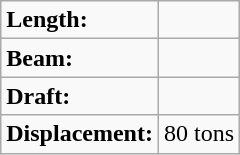<table class="wikitable sortable">
<tr>
<td><strong>Length:</strong></td>
<td></td>
</tr>
<tr>
<td><strong>Beam:</strong></td>
<td></td>
</tr>
<tr>
<td><strong>Draft:</strong></td>
<td></td>
</tr>
<tr>
<td><strong>Displacement:</strong></td>
<td>80 tons</td>
</tr>
</table>
